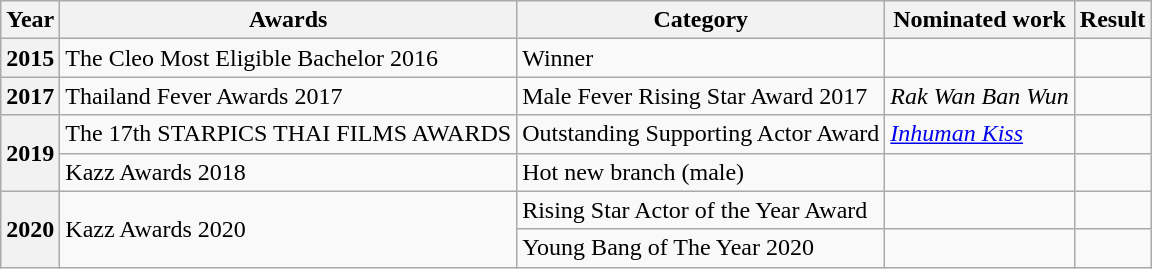<table class="wikitable sortable plainrowheaders">
<tr>
<th scope="col">Year</th>
<th scope="col">Awards</th>
<th scope="col">Category</th>
<th scope="col">Nominated work</th>
<th scope="col">Result</th>
</tr>
<tr>
<th scope="row">2015</th>
<td>The Cleo Most Eligible Bachelor 2016</td>
<td>Winner</td>
<td></td>
<td></td>
</tr>
<tr>
<th scope="row">2017</th>
<td>Thailand Fever Awards 2017</td>
<td>Male Fever Rising Star Award 2017</td>
<td><em>Rak Wan Ban Wun</em></td>
<td></td>
</tr>
<tr>
<th scope="row" rowspan="2">2019</th>
<td>The 17th STARPICS THAI FILMS AWARDS</td>
<td>Outstanding Supporting Actor Award</td>
<td><em><a href='#'>Inhuman Kiss</a></em></td>
<td></td>
</tr>
<tr>
<td>Kazz Awards 2018</td>
<td>Hot new branch (male)</td>
<td></td>
<td></td>
</tr>
<tr>
<th scope="row" rowspan="2">2020</th>
<td rowspan="2">Kazz Awards 2020</td>
<td>Rising Star Actor of the Year Award</td>
<td></td>
<td></td>
</tr>
<tr>
<td>Young Bang of The Year 2020</td>
<td></td>
<td></td>
</tr>
</table>
